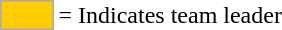<table>
<tr>
<td style="background:#fc0; border:1px solid #aaa; width:2em;"></td>
<td>= Indicates team leader</td>
</tr>
</table>
